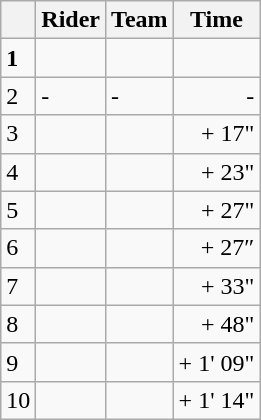<table class="wikitable">
<tr>
<th></th>
<th>Rider</th>
<th>Team</th>
<th>Time</th>
</tr>
<tr>
<td><strong>1</strong></td>
<td></td>
<td><strong></strong></td>
<td align="right"></td>
</tr>
<tr>
<td>2</td>
<td>-</td>
<td>-</td>
<td align="right">-</td>
</tr>
<tr>
<td>3</td>
<td> </td>
<td></td>
<td align="right">+ 17"</td>
</tr>
<tr>
<td>4</td>
<td></td>
<td></td>
<td align="right">+ 23"</td>
</tr>
<tr>
<td>5</td>
<td></td>
<td></td>
<td align="right">+ 27"</td>
</tr>
<tr>
<td>6</td>
<td></td>
<td></td>
<td align="right">+ 27″</td>
</tr>
<tr>
<td>7</td>
<td></td>
<td></td>
<td align="right">+ 33"</td>
</tr>
<tr>
<td>8</td>
<td></td>
<td></td>
<td align="right">+ 48"</td>
</tr>
<tr>
<td>9</td>
<td></td>
<td></td>
<td align="right">+ 1' 09"</td>
</tr>
<tr>
<td>10</td>
<td></td>
<td></td>
<td align="right">+ 1' 14"</td>
</tr>
</table>
